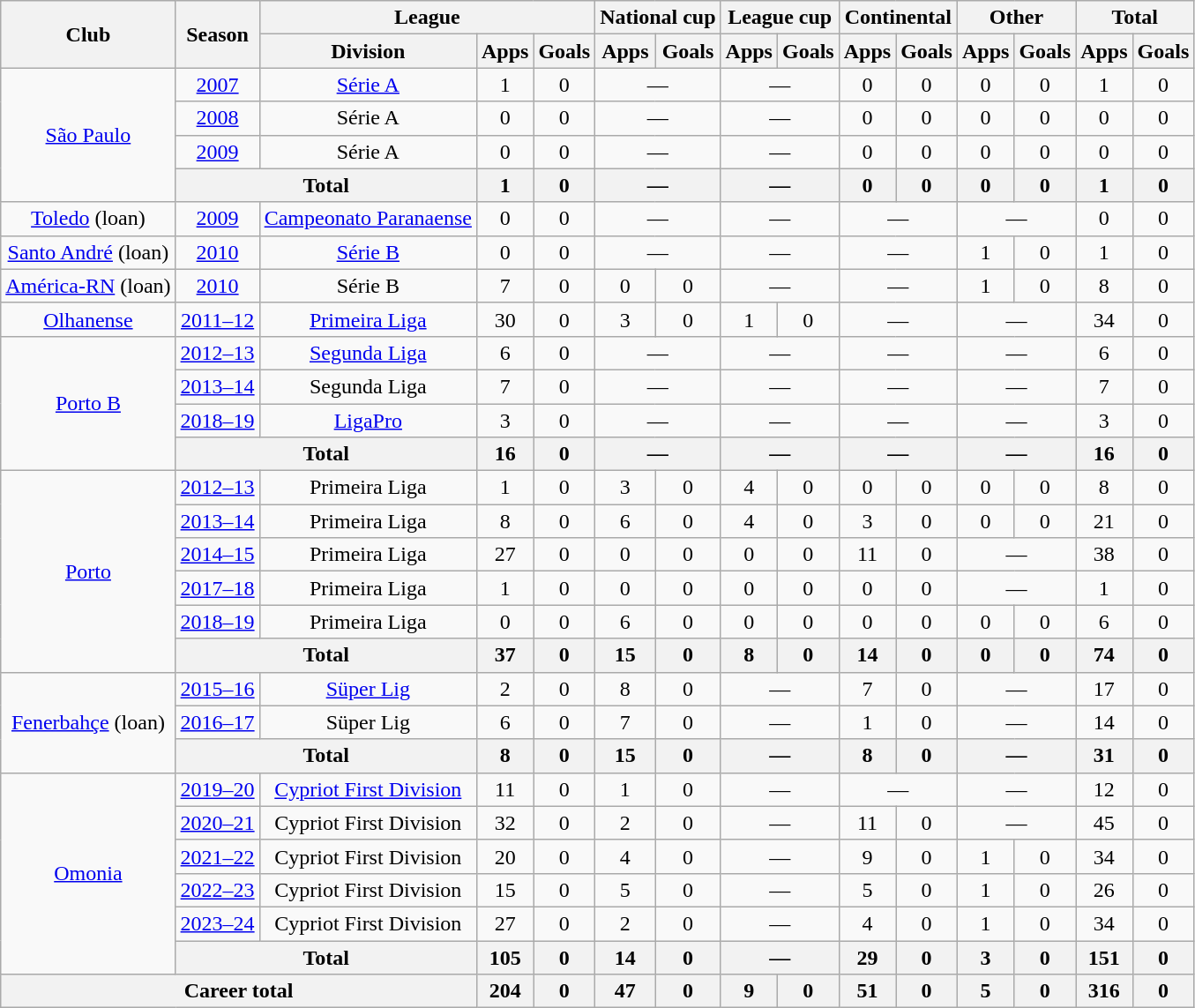<table class="wikitable" style="text-align: center">
<tr>
<th rowspan="2">Club</th>
<th rowspan="2">Season</th>
<th colspan="3">League</th>
<th colspan="2">National cup</th>
<th colspan="2">League cup</th>
<th colspan="2">Continental</th>
<th colspan="2">Other</th>
<th colspan="2">Total</th>
</tr>
<tr>
<th>Division</th>
<th>Apps</th>
<th>Goals</th>
<th>Apps</th>
<th>Goals</th>
<th>Apps</th>
<th>Goals</th>
<th>Apps</th>
<th>Goals</th>
<th>Apps</th>
<th>Goals</th>
<th>Apps</th>
<th>Goals</th>
</tr>
<tr>
<td rowspan="4"><a href='#'>São Paulo</a></td>
<td><a href='#'>2007</a></td>
<td><a href='#'>Série A</a></td>
<td>1</td>
<td>0</td>
<td colspan="2">—</td>
<td colspan="2">—</td>
<td>0</td>
<td>0</td>
<td>0</td>
<td>0</td>
<td>1</td>
<td>0</td>
</tr>
<tr>
<td><a href='#'>2008</a></td>
<td>Série A</td>
<td>0</td>
<td>0</td>
<td colspan="2">—</td>
<td colspan="2">—</td>
<td>0</td>
<td>0</td>
<td>0</td>
<td>0</td>
<td>0</td>
<td>0</td>
</tr>
<tr>
<td><a href='#'>2009</a></td>
<td>Série A</td>
<td>0</td>
<td>0</td>
<td colspan="2">—</td>
<td colspan="2">—</td>
<td>0</td>
<td>0</td>
<td>0</td>
<td>0</td>
<td>0</td>
<td>0</td>
</tr>
<tr>
<th colspan="2">Total</th>
<th>1</th>
<th>0</th>
<th colspan="2">—</th>
<th colspan="2">—</th>
<th>0</th>
<th>0</th>
<th>0</th>
<th>0</th>
<th>1</th>
<th>0</th>
</tr>
<tr>
<td><a href='#'>Toledo</a> (loan)</td>
<td><a href='#'>2009</a></td>
<td><a href='#'>Campeonato Paranaense</a></td>
<td>0</td>
<td>0</td>
<td colspan="2">—</td>
<td colspan="2">—</td>
<td colspan="2">—</td>
<td colspan="2">—</td>
<td>0</td>
<td>0</td>
</tr>
<tr>
<td><a href='#'>Santo André</a> (loan)</td>
<td><a href='#'>2010</a></td>
<td><a href='#'>Série B</a></td>
<td>0</td>
<td>0</td>
<td colspan="2">—</td>
<td colspan="2">—</td>
<td colspan="2">—</td>
<td>1</td>
<td>0</td>
<td>1</td>
<td>0</td>
</tr>
<tr>
<td><a href='#'>América-RN</a> (loan)</td>
<td><a href='#'>2010</a></td>
<td>Série B</td>
<td>7</td>
<td>0</td>
<td>0</td>
<td>0</td>
<td colspan="2">—</td>
<td colspan="2">—</td>
<td>1</td>
<td>0</td>
<td>8</td>
<td>0</td>
</tr>
<tr>
<td><a href='#'>Olhanense</a></td>
<td><a href='#'>2011–12</a></td>
<td><a href='#'>Primeira Liga</a></td>
<td>30</td>
<td>0</td>
<td>3</td>
<td>0</td>
<td>1</td>
<td>0</td>
<td colspan="2">—</td>
<td colspan="2">—</td>
<td>34</td>
<td>0</td>
</tr>
<tr>
<td rowspan="4"><a href='#'>Porto B</a></td>
<td><a href='#'>2012–13</a></td>
<td><a href='#'>Segunda Liga</a></td>
<td>6</td>
<td>0</td>
<td colspan="2">—</td>
<td colspan="2">—</td>
<td colspan="2">—</td>
<td colspan="2">—</td>
<td>6</td>
<td>0</td>
</tr>
<tr>
<td><a href='#'>2013–14</a></td>
<td>Segunda Liga</td>
<td>7</td>
<td>0</td>
<td colspan="2">—</td>
<td colspan="2">—</td>
<td colspan="2">—</td>
<td colspan="2">—</td>
<td>7</td>
<td>0</td>
</tr>
<tr>
<td><a href='#'>2018–19</a></td>
<td><a href='#'>LigaPro</a></td>
<td>3</td>
<td>0</td>
<td colspan="2">—</td>
<td colspan="2">—</td>
<td colspan="2">—</td>
<td colspan="2">—</td>
<td>3</td>
<td>0</td>
</tr>
<tr>
<th colspan="2">Total</th>
<th>16</th>
<th>0</th>
<th colspan="2">—</th>
<th colspan="2">—</th>
<th colspan="2">—</th>
<th colspan="2">—</th>
<th>16</th>
<th>0</th>
</tr>
<tr>
<td rowspan="6"><a href='#'>Porto</a></td>
<td><a href='#'>2012–13</a></td>
<td>Primeira Liga</td>
<td>1</td>
<td>0</td>
<td>3</td>
<td>0</td>
<td>4</td>
<td>0</td>
<td>0</td>
<td>0</td>
<td>0</td>
<td>0</td>
<td>8</td>
<td>0</td>
</tr>
<tr>
<td><a href='#'>2013–14</a></td>
<td>Primeira Liga</td>
<td>8</td>
<td>0</td>
<td>6</td>
<td>0</td>
<td>4</td>
<td>0</td>
<td>3</td>
<td>0</td>
<td>0</td>
<td>0</td>
<td>21</td>
<td>0</td>
</tr>
<tr>
<td><a href='#'>2014–15</a></td>
<td>Primeira Liga</td>
<td>27</td>
<td>0</td>
<td>0</td>
<td>0</td>
<td>0</td>
<td>0</td>
<td>11</td>
<td>0</td>
<td colspan="2">—</td>
<td>38</td>
<td>0</td>
</tr>
<tr>
<td><a href='#'>2017–18</a></td>
<td>Primeira Liga</td>
<td>1</td>
<td>0</td>
<td>0</td>
<td>0</td>
<td>0</td>
<td>0</td>
<td>0</td>
<td>0</td>
<td colspan="2">—</td>
<td>1</td>
<td>0</td>
</tr>
<tr>
<td><a href='#'>2018–19</a></td>
<td>Primeira Liga</td>
<td>0</td>
<td>0</td>
<td>6</td>
<td>0</td>
<td>0</td>
<td>0</td>
<td>0</td>
<td>0</td>
<td>0</td>
<td>0</td>
<td>6</td>
<td>0</td>
</tr>
<tr>
<th colspan="2">Total</th>
<th>37</th>
<th>0</th>
<th>15</th>
<th>0</th>
<th>8</th>
<th>0</th>
<th>14</th>
<th>0</th>
<th>0</th>
<th>0</th>
<th>74</th>
<th>0</th>
</tr>
<tr>
<td rowspan="3"><a href='#'>Fenerbahçe</a> (loan)</td>
<td><a href='#'>2015–16</a></td>
<td><a href='#'>Süper Lig</a></td>
<td>2</td>
<td>0</td>
<td>8</td>
<td>0</td>
<td colspan="2">—</td>
<td>7</td>
<td>0</td>
<td colspan="2">—</td>
<td>17</td>
<td>0</td>
</tr>
<tr>
<td><a href='#'>2016–17</a></td>
<td>Süper Lig</td>
<td>6</td>
<td>0</td>
<td>7</td>
<td>0</td>
<td colspan="2">—</td>
<td>1</td>
<td>0</td>
<td colspan="2">—</td>
<td>14</td>
<td>0</td>
</tr>
<tr>
<th colspan="2">Total</th>
<th>8</th>
<th>0</th>
<th>15</th>
<th>0</th>
<th colspan="2">—</th>
<th>8</th>
<th>0</th>
<th colspan="2">—</th>
<th>31</th>
<th>0</th>
</tr>
<tr>
<td rowspan="6"><a href='#'>Omonia</a></td>
<td><a href='#'>2019–20</a></td>
<td><a href='#'>Cypriot First Division</a></td>
<td>11</td>
<td>0</td>
<td>1</td>
<td>0</td>
<td colspan="2">—</td>
<td colspan="2">—</td>
<td colspan="2">—</td>
<td>12</td>
<td>0</td>
</tr>
<tr>
<td><a href='#'>2020–21</a></td>
<td>Cypriot First Division</td>
<td>32</td>
<td>0</td>
<td>2</td>
<td>0</td>
<td colspan="2">—</td>
<td>11</td>
<td>0</td>
<td colspan="2">—</td>
<td>45</td>
<td>0</td>
</tr>
<tr>
<td><a href='#'>2021–22</a></td>
<td>Cypriot First Division</td>
<td>20</td>
<td>0</td>
<td>4</td>
<td>0</td>
<td colspan="2">—</td>
<td>9</td>
<td>0</td>
<td>1</td>
<td>0</td>
<td>34</td>
<td>0</td>
</tr>
<tr>
<td><a href='#'>2022–23</a></td>
<td>Cypriot First Division</td>
<td>15</td>
<td>0</td>
<td>5</td>
<td>0</td>
<td colspan="2">—</td>
<td>5</td>
<td>0</td>
<td>1</td>
<td>0</td>
<td>26</td>
<td>0</td>
</tr>
<tr>
<td><a href='#'>2023–24</a></td>
<td>Cypriot First Division</td>
<td>27</td>
<td>0</td>
<td>2</td>
<td>0</td>
<td colspan="2">—</td>
<td>4</td>
<td>0</td>
<td>1</td>
<td>0</td>
<td>34</td>
<td>0</td>
</tr>
<tr>
<th colspan="2">Total</th>
<th>105</th>
<th>0</th>
<th>14</th>
<th>0</th>
<th colspan="2">—</th>
<th>29</th>
<th>0</th>
<th>3</th>
<th>0</th>
<th>151</th>
<th>0</th>
</tr>
<tr>
<th colspan="3">Career total</th>
<th>204</th>
<th>0</th>
<th>47</th>
<th>0</th>
<th>9</th>
<th>0</th>
<th>51</th>
<th>0</th>
<th>5</th>
<th>0</th>
<th>316</th>
<th>0</th>
</tr>
</table>
